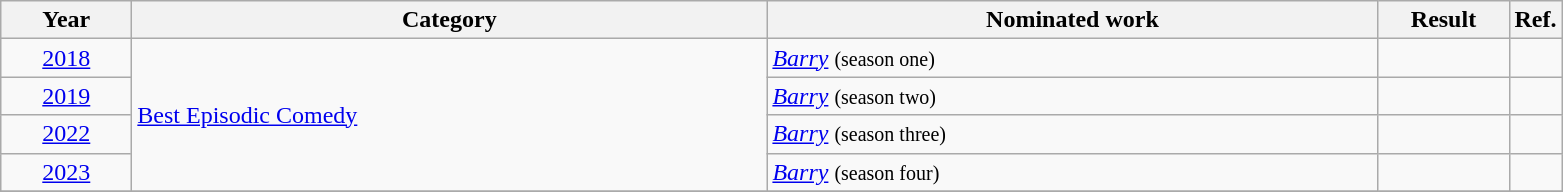<table class=wikitable>
<tr>
<th scope="col" style="width:5em;">Year</th>
<th scope="col" style="width:26em;">Category</th>
<th scope="col" style="width:25em;">Nominated work</th>
<th scope="col" style="width:5em;">Result</th>
<th>Ref.</th>
</tr>
<tr>
<td style="text-align:center;"><a href='#'>2018</a></td>
<td rowspan=4><a href='#'>Best Episodic Comedy</a></td>
<td><em><a href='#'>Barry</a></em> <small> (season one) </small></td>
<td></td>
<td style="text-align:center;"></td>
</tr>
<tr>
<td style="text-align:center;"><a href='#'>2019</a></td>
<td><em><a href='#'>Barry</a></em> <small> (season two) </small></td>
<td></td>
<td style="text-align:center;"></td>
</tr>
<tr>
<td style="text-align:center;"><a href='#'>2022</a></td>
<td><em><a href='#'>Barry</a></em> <small> (season three) </small></td>
<td></td>
<td style="text-align:center;"></td>
</tr>
<tr>
<td style="text-align:center;"><a href='#'>2023</a></td>
<td><em><a href='#'>Barry</a></em> <small> (season four) </small></td>
<td></td>
<td style="text-align:center;"></td>
</tr>
<tr>
</tr>
</table>
